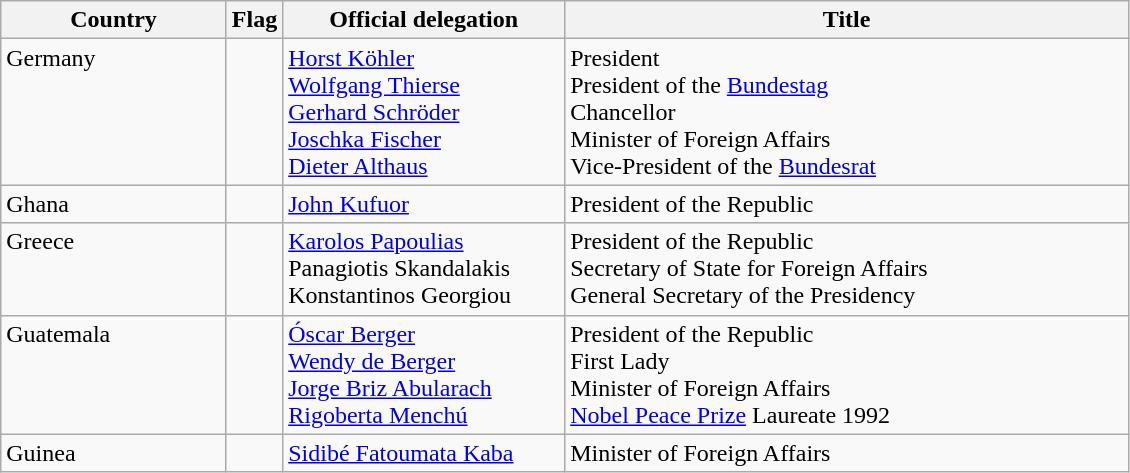<table class="wikitable">
<tr>
<th style="width:20%;">Country</th>
<th>Flag</th>
<th style="width:25%;">Official delegation</th>
<th style="width:50%;">Title</th>
</tr>
<tr valign="top">
<td>Germany</td>
<td></td>
<td><a href='#'>Horst Köhler</a><br><a href='#'>Wolfgang Thierse</a><br><a href='#'>Gerhard Schröder</a><br><a href='#'>Joschka Fischer</a><br><a href='#'>Dieter Althaus</a></td>
<td>President<br>President of the <a href='#'>Bundestag</a><br>Chancellor<br>Minister of Foreign Affairs<br>Vice-President of the <a href='#'>Bundesrat</a></td>
</tr>
<tr valign="top">
<td>Ghana</td>
<td></td>
<td><a href='#'>John Kufuor</a></td>
<td>President of the Republic</td>
</tr>
<tr valign="top">
<td>Greece</td>
<td></td>
<td><a href='#'>Karolos Papoulias</a><br>Panagiotis Skandalakis<br>Konstantinos Georgiou</td>
<td>President of the Republic<br>Secretary of State for Foreign Affairs<br>General Secretary of the Presidency</td>
</tr>
<tr valign="top">
<td>Guatemala</td>
<td></td>
<td><a href='#'>Óscar Berger</a><br><a href='#'>Wendy de Berger</a><br><a href='#'>Jorge Briz Abularach</a><br><a href='#'>Rigoberta Menchú</a></td>
<td>President of the Republic<br>First Lady<br>Minister of Foreign Affairs<br><a href='#'>Nobel Peace Prize</a> Laureate 1992</td>
</tr>
<tr valign="top">
<td>Guinea</td>
<td></td>
<td><a href='#'>Sidibé Fatoumata Kaba</a></td>
<td>Minister of Foreign Affairs</td>
</tr>
</table>
